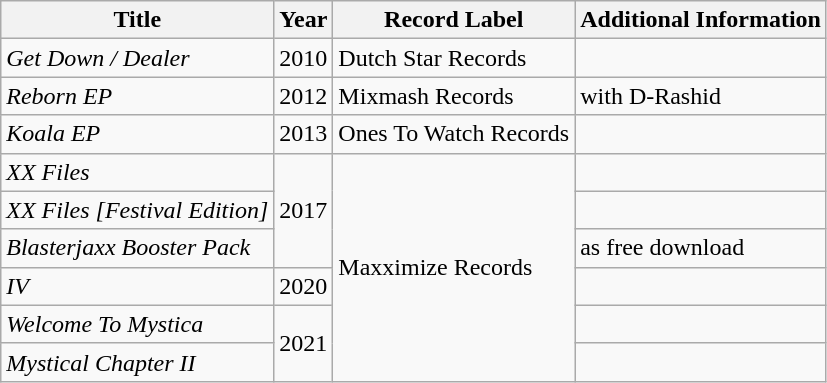<table class="wikitable plainrowheaders">
<tr>
<th>Title</th>
<th>Year</th>
<th>Record Label</th>
<th>Additional Information</th>
</tr>
<tr>
<td><em>Get Down / Dealer</em></td>
<td>2010</td>
<td>Dutch Star Records</td>
<td></td>
</tr>
<tr>
<td><em>Reborn EP</em></td>
<td>2012</td>
<td>Mixmash Records</td>
<td>with D-Rashid</td>
</tr>
<tr>
<td><em>Koala EP</em></td>
<td>2013</td>
<td>Ones To Watch Records</td>
<td></td>
</tr>
<tr>
<td><em>XX Files</em></td>
<td rowspan="3">2017</td>
<td rowspan="6">Maxximize Records</td>
<td></td>
</tr>
<tr>
<td><em>XX Files [Festival Edition]</em></td>
<td></td>
</tr>
<tr>
<td><em>Blasterjaxx Booster Pack</em></td>
<td>as free download</td>
</tr>
<tr>
<td><em>IV</em></td>
<td>2020</td>
<td></td>
</tr>
<tr>
<td><em>Welcome To Mystica</em></td>
<td rowspan="2">2021</td>
<td></td>
</tr>
<tr>
<td><em>Mystical Chapter II</em></td>
<td></td>
</tr>
</table>
